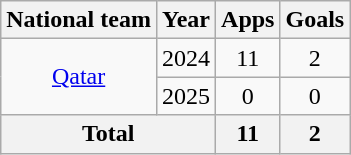<table class="wikitable" style="text-align: center;">
<tr>
<th>National team</th>
<th>Year</th>
<th>Apps</th>
<th>Goals</th>
</tr>
<tr>
<td rowspan="2"><a href='#'>Qatar</a></td>
<td>2024</td>
<td>11</td>
<td>2</td>
</tr>
<tr>
<td>2025</td>
<td>0</td>
<td>0</td>
</tr>
<tr>
<th colspan="2">Total</th>
<th>11</th>
<th>2</th>
</tr>
</table>
